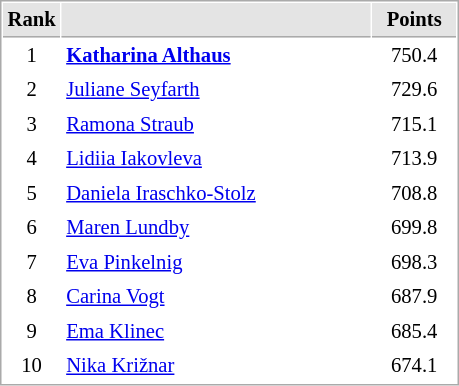<table cellspacing="1" cellpadding="3" style="border:1px solid #AAAAAA;font-size:86%">
<tr style="background-color: #E4E4E4;">
<th style="border-bottom:1px solid #AAAAAA; width: 10px;">Rank</th>
<th style="border-bottom:1px solid #AAAAAA; width: 200px;"></th>
<th style="border-bottom:1px solid #AAAAAA; width: 50px;">Points</th>
</tr>
<tr>
<td align=center>1</td>
<td> <strong><a href='#'>Katharina Althaus</a></strong></td>
<td align=center>750.4</td>
</tr>
<tr>
<td align=center>2</td>
<td> <a href='#'>Juliane Seyfarth</a></td>
<td align=center>729.6</td>
</tr>
<tr>
<td align=center>3</td>
<td> <a href='#'>Ramona Straub</a></td>
<td align=center>715.1</td>
</tr>
<tr>
<td align=center>4</td>
<td> <a href='#'>Lidiia Iakovleva</a></td>
<td align=center>713.9</td>
</tr>
<tr>
<td align=center>5</td>
<td> <a href='#'>Daniela Iraschko-Stolz</a></td>
<td align=center>708.8</td>
</tr>
<tr>
<td align=center>6</td>
<td> <a href='#'>Maren Lundby</a></td>
<td align=center>699.8</td>
</tr>
<tr>
<td align=center>7</td>
<td> <a href='#'>Eva Pinkelnig</a></td>
<td align=center>698.3</td>
</tr>
<tr>
<td align=center>8</td>
<td> <a href='#'>Carina Vogt</a></td>
<td align=center>687.9</td>
</tr>
<tr>
<td align=center>9</td>
<td> <a href='#'>Ema Klinec</a></td>
<td align=center>685.4</td>
</tr>
<tr>
<td align=center>10</td>
<td> <a href='#'>Nika Križnar</a></td>
<td align=center>674.1</td>
</tr>
</table>
